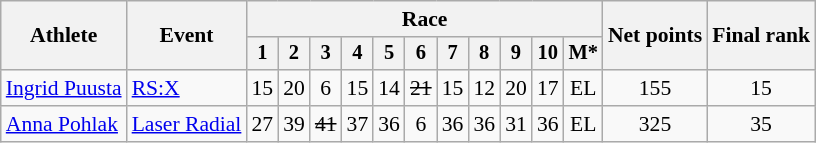<table class="wikitable" style="font-size:90%">
<tr>
<th rowspan=2>Athlete</th>
<th rowspan=2>Event</th>
<th colspan=11>Race</th>
<th rowspan=2>Net points</th>
<th rowspan=2>Final rank</th>
</tr>
<tr style="font-size:95%">
<th>1</th>
<th>2</th>
<th>3</th>
<th>4</th>
<th>5</th>
<th>6</th>
<th>7</th>
<th>8</th>
<th>9</th>
<th>10</th>
<th>M*</th>
</tr>
<tr align=center>
<td align=left><a href='#'>Ingrid Puusta</a></td>
<td align=left><a href='#'>RS:X</a></td>
<td>15</td>
<td>20</td>
<td>6</td>
<td>15</td>
<td>14</td>
<td><s>21</s></td>
<td>15</td>
<td>12</td>
<td>20</td>
<td>17</td>
<td>EL</td>
<td>155</td>
<td>15</td>
</tr>
<tr align=center>
<td align=left><a href='#'>Anna Pohlak</a></td>
<td align=left><a href='#'>Laser Radial</a></td>
<td>27</td>
<td>39</td>
<td><s>41</s></td>
<td>37</td>
<td>36</td>
<td>6</td>
<td>36</td>
<td>36</td>
<td>31</td>
<td>36</td>
<td>EL</td>
<td>325</td>
<td>35</td>
</tr>
</table>
